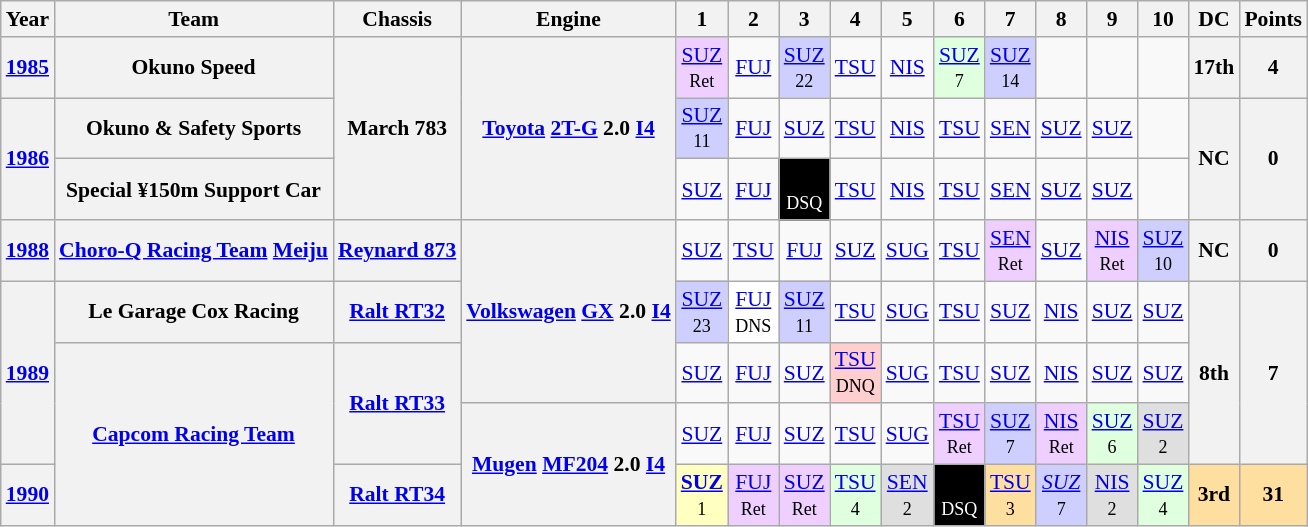<table class="wikitable" style="text-align:center; font-size:90%">
<tr>
<th>Year</th>
<th>Team</th>
<th>Chassis</th>
<th>Engine</th>
<th>1</th>
<th>2</th>
<th>3</th>
<th>4</th>
<th>5</th>
<th>6</th>
<th>7</th>
<th>8</th>
<th>9</th>
<th>10</th>
<th>DC</th>
<th>Points</th>
</tr>
<tr>
<th><a href='#'>1985</a></th>
<th>Okuno Speed</th>
<th rowspan=3>March 783</th>
<th rowspan="3"><a href='#'>Toyota</a> <a href='#'>2T-G</a> 2.0 <a href='#'>I4</a></th>
<td bgcolor="#EFCFFF"><a href='#'>SUZ</a><br><small>Ret</small></td>
<td><a href='#'>FUJ</a></td>
<td bgcolor="#CFCFFF"><a href='#'>SUZ</a><br><small>22</small></td>
<td><a href='#'>TSU</a></td>
<td><a href='#'>NIS</a></td>
<td bgcolor="#DFFFDF"><a href='#'>SUZ</a><br><small>7</small></td>
<td bgcolor="#CFCFFF"><a href='#'>SUZ</a><br><small>14</small></td>
<td></td>
<td></td>
<td></td>
<th>17th</th>
<th>4</th>
</tr>
<tr>
<th rowspan="2"><a href='#'>1986</a></th>
<th>Okuno & Safety Sports</th>
<td bgcolor="#CFCFFF"><a href='#'>SUZ</a><br><small>11</small></td>
<td><a href='#'>FUJ</a></td>
<td><a href='#'>SUZ</a></td>
<td><a href='#'>TSU</a></td>
<td><a href='#'>NIS</a></td>
<td><a href='#'>TSU</a></td>
<td><a href='#'>SEN</a></td>
<td><a href='#'>SUZ</a></td>
<td><a href='#'>SUZ</a></td>
<td></td>
<th rowspan="2">NC</th>
<th rowspan="2">0</th>
</tr>
<tr>
<th>Special ¥150m Support Car</th>
<td><a href='#'>SUZ</a></td>
<td><a href='#'>FUJ</a></td>
<td bgcolor="#000000" style="color: #ffffff"><a href='#'></a><br><small>DSQ</small></td>
<td><a href='#'>TSU</a></td>
<td><a href='#'>NIS</a></td>
<td><a href='#'>TSU</a></td>
<td><a href='#'>SEN</a></td>
<td><a href='#'>SUZ</a></td>
<td><a href='#'>SUZ</a></td>
<td></td>
</tr>
<tr>
<th><a href='#'>1988</a></th>
<th><a href='#'>Choro-Q Racing Team</a> <a href='#'>Meiju</a></th>
<th><a href='#'>Reynard 873</a></th>
<th rowspan="3"><a href='#'>Volkswagen</a> <a href='#'>GX</a> 2.0 <a href='#'>I4</a></th>
<td><a href='#'>SUZ</a></td>
<td><a href='#'>TSU</a></td>
<td><a href='#'>FUJ</a></td>
<td><a href='#'>SUZ</a></td>
<td><a href='#'>SUG</a></td>
<td><a href='#'>TSU</a></td>
<td bgcolor="#EFCFFF"><a href='#'>SEN</a><br><small>Ret</small></td>
<td><a href='#'>SUZ</a></td>
<td bgcolor="#EFCFFF"><a href='#'>NIS</a><br><small>Ret</small></td>
<td bgcolor="#CFCFFF"><a href='#'>SUZ</a><br><small>10</small></td>
<th>NC</th>
<th>0</th>
</tr>
<tr>
<th rowspan="3"><a href='#'>1989</a></th>
<th>Le Garage Cox Racing</th>
<th><a href='#'>Ralt RT32</a></th>
<td bgcolor="#CFCFFF"><a href='#'>SUZ</a><br><small>23</small></td>
<td bgcolor="#FFFFFF"><a href='#'>FUJ</a><br><small>DNS</small></td>
<td bgcolor="#CFCFFF"><a href='#'>SUZ</a><br><small>11</small></td>
<td><a href='#'>TSU</a></td>
<td><a href='#'>SUG</a></td>
<td><a href='#'>TSU</a></td>
<td><a href='#'>SUZ</a></td>
<td><a href='#'>NIS</a></td>
<td><a href='#'>SUZ</a></td>
<td><a href='#'>SUZ</a></td>
<th rowspan="3">8th</th>
<th rowspan="3">7</th>
</tr>
<tr>
<th rowspan="3"><a href='#'>Capcom Racing Team</a></th>
<th rowspan="2"><a href='#'>Ralt RT33</a></th>
<td><a href='#'>SUZ</a></td>
<td><a href='#'>FUJ</a></td>
<td><a href='#'>SUZ</a></td>
<td bgcolor="#FFCFCF"><a href='#'>TSU</a><br><small>DNQ</small></td>
<td><a href='#'>SUG</a></td>
<td><a href='#'>TSU</a></td>
<td><a href='#'>SUZ</a></td>
<td><a href='#'>NIS</a></td>
<td><a href='#'>SUZ</a></td>
<td><a href='#'>SUZ</a></td>
</tr>
<tr>
<th rowspan="2"><a href='#'>Mugen</a> <a href='#'>MF204</a> 2.0 <a href='#'>I4</a></th>
<td><a href='#'>SUZ</a></td>
<td><a href='#'>FUJ</a></td>
<td><a href='#'>SUZ</a></td>
<td><a href='#'>TSU</a></td>
<td><a href='#'>SUG</a></td>
<td bgcolor="#EFCFFF"><a href='#'>TSU</a><br><small>Ret</small></td>
<td bgcolor="#CFCFFF"><a href='#'>SUZ</a><br><small>7</small></td>
<td bgcolor="#EFCFFF"><a href='#'>NIS</a><br><small>Ret</small></td>
<td bgcolor="#DFFFDF"><a href='#'>SUZ</a><br><small>6</small></td>
<td bgcolor="#DFDFDF"><a href='#'>SUZ</a><br><small>2</small></td>
</tr>
<tr>
<th><a href='#'>1990</a></th>
<th><a href='#'>Ralt RT34</a></th>
<td bgcolor="#FFFFBF"><strong><a href='#'>SUZ</a></strong><br><small>1</small></td>
<td bgcolor="#EFCFFF"><a href='#'>FUJ</a><br><small>Ret</small></td>
<td bgcolor="#EFCFFF"><a href='#'>SUZ</a><br><small>Ret</small></td>
<td bgcolor="#DFFFDF"><a href='#'>TSU</a><br><small>4</small></td>
<td bgcolor="#DFDFDF"><a href='#'>SEN</a><br><small>2</small></td>
<td bgcolor="#000000" style="color: #ffffff"><a href='#'></a><br><small>DSQ</small></td>
<td bgcolor="#FFDF9F"><a href='#'>TSU</a><br><small>3</small></td>
<td bgcolor="#CFCFFF"><em><a href='#'>SUZ</a></em><br><small>7</small></td>
<td bgcolor="#DFDFDF"><a href='#'>NIS</a><br><small>2</small></td>
<td bgcolor="#DFFFDF"><a href='#'>SUZ</a><br><small>4</small></td>
<td bgcolor="#FFDF9F"><strong>3rd</strong></td>
<td bgcolor="#FFDF9F"><strong>31</strong></td>
</tr>
</table>
